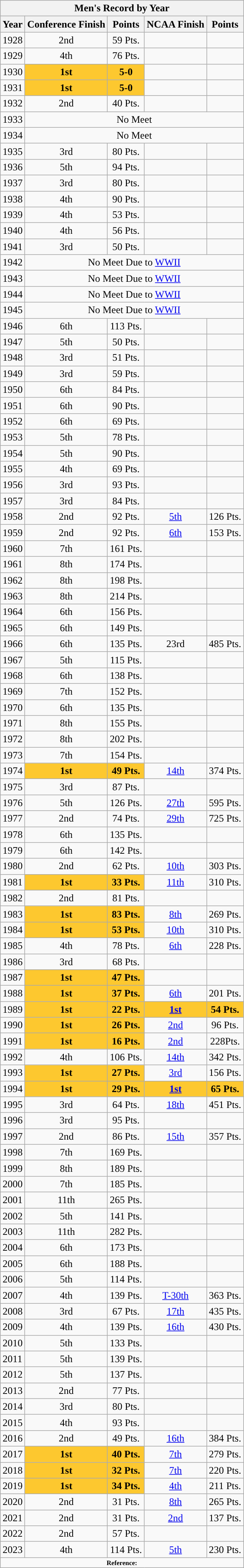<table class="wikitable">
<tr>
<th colspan="5">Men's Record by Year</th>
</tr>
<tr>
<th scope="col">Year</th>
<th scope="col">Conference Finish</th>
<th scope="col">Points</th>
<th scope="col">NCAA Finish</th>
<th scope="col">Points</th>
</tr>
<tr>
<td>1928</td>
<td style="text-align: center;">2nd</td>
<td style="text-align: center;">59 Pts.</td>
<td style="text-align: center;"></td>
<td style="text-align: center;"></td>
</tr>
<tr>
<td>1929</td>
<td style="text-align: center;">4th</td>
<td style="text-align: center;">76 Pts.</td>
<td style="text-align: center;"></td>
<td style="text-align: center;"></td>
</tr>
<tr>
<td>1930</td>
<td style="text-align: center; background: #FDC82F"><strong>1st</strong></td>
<td style="text-align: center; background: #FDC82F"><strong>5-0</strong></td>
<td style="text-align: center;"></td>
<td style="text-align: center;"></td>
</tr>
<tr>
<td>1931</td>
<td style="text-align: center; background: #FDC82F"><strong>1st</strong></td>
<td style="text-align: center; background: #FDC82F"><strong>5-0</strong></td>
<td style="text-align: center;"></td>
<td style="text-align: center;"></td>
</tr>
<tr>
<td>1932</td>
<td style="text-align: center;">2nd</td>
<td style="text-align: center;">40 Pts.</td>
<td style="text-align: center;"></td>
<td style="text-align: center;"></td>
</tr>
<tr>
<td>1933</td>
<td style="text-align: center;" colspan=4>No Meet</td>
</tr>
<tr>
<td>1934</td>
<td style="text-align: center;" colspan=4>No Meet</td>
</tr>
<tr>
<td>1935</td>
<td style="text-align: center;">3rd</td>
<td style="text-align: center;">80 Pts.</td>
<td style="text-align: center;"></td>
<td style="text-align: center;"></td>
</tr>
<tr>
<td>1936</td>
<td style="text-align: center;">5th</td>
<td style="text-align: center;">94 Pts.</td>
<td style="text-align: center;"></td>
<td style="text-align: center;"></td>
</tr>
<tr>
<td>1937</td>
<td style="text-align: center;">3rd</td>
<td style="text-align: center;">80 Pts.</td>
<td style="text-align: center;"></td>
<td style="text-align: center;"></td>
</tr>
<tr>
<td>1938</td>
<td style="text-align: center;">4th</td>
<td style="text-align: center;">90 Pts.</td>
<td style="text-align: center;"></td>
<td style="text-align: center;"></td>
</tr>
<tr>
<td>1939</td>
<td style="text-align: center;">4th</td>
<td style="text-align: center;">53 Pts.</td>
<td style="text-align: center;"></td>
<td style="text-align: center;"></td>
</tr>
<tr>
<td>1940</td>
<td style="text-align: center;">4th</td>
<td style="text-align: center;">56 Pts.</td>
<td style="text-align: center;"></td>
<td style="text-align: center;"></td>
</tr>
<tr>
<td>1941</td>
<td style="text-align: center;">3rd</td>
<td style="text-align: center;">50 Pts.</td>
<td style="text-align: center;"></td>
<td style="text-align: center;"></td>
</tr>
<tr>
<td>1942</td>
<td style="text-align: center;" colspan=4>No Meet Due to <a href='#'>WWII</a></td>
</tr>
<tr>
<td>1943</td>
<td style="text-align: center;" colspan=4>No Meet Due to <a href='#'>WWII</a></td>
</tr>
<tr>
<td>1944</td>
<td style="text-align: center;" colspan=4>No Meet Due to <a href='#'>WWII</a></td>
</tr>
<tr>
<td>1945</td>
<td style="text-align: center;" colspan=4>No Meet Due to <a href='#'>WWII</a></td>
</tr>
<tr>
<td>1946</td>
<td style="text-align: center;">6th</td>
<td style="text-align: center;">113 Pts.</td>
<td style="text-align: center;"></td>
<td style="text-align: center;"></td>
</tr>
<tr>
<td>1947</td>
<td style="text-align: center;">5th</td>
<td style="text-align: center;">50 Pts.</td>
<td style="text-align: center;"></td>
<td style="text-align: center;"></td>
</tr>
<tr>
<td>1948</td>
<td style="text-align: center;">3rd</td>
<td style="text-align: center;">51 Pts.</td>
<td style="text-align: center;"></td>
<td style="text-align: center;"></td>
</tr>
<tr>
<td>1949</td>
<td style="text-align: center;">3rd</td>
<td style="text-align: center;">59 Pts.</td>
<td style="text-align: center;"></td>
<td style="text-align: center;"></td>
</tr>
<tr>
<td>1950</td>
<td style="text-align: center;">6th</td>
<td style="text-align: center;">84 Pts.</td>
<td style="text-align: center;"></td>
<td style="text-align: center;"></td>
</tr>
<tr>
<td>1951</td>
<td style="text-align: center;">6th</td>
<td style="text-align: center;">90 Pts.</td>
<td style="text-align: center;"></td>
<td style="text-align: center;"></td>
</tr>
<tr>
<td>1952</td>
<td style="text-align: center;">6th</td>
<td style="text-align: center;">69 Pts.</td>
<td style="text-align: center;"></td>
<td style="text-align: center;"></td>
</tr>
<tr>
<td>1953</td>
<td style="text-align: center;">5th</td>
<td style="text-align: center;">78 Pts.</td>
<td style="text-align: center;"></td>
<td style="text-align: center;"></td>
</tr>
<tr>
<td>1954</td>
<td style="text-align: center;">5th</td>
<td style="text-align: center;">90 Pts.</td>
<td style="text-align: center;"></td>
<td style="text-align: center;"></td>
</tr>
<tr>
<td>1955</td>
<td style="text-align: center;">4th</td>
<td style="text-align: center;">69 Pts.</td>
<td style="text-align: center;"></td>
<td style="text-align: center;"></td>
</tr>
<tr>
<td>1956</td>
<td style="text-align: center;">3rd</td>
<td style="text-align: center;">93 Pts.</td>
<td style="text-align: center;"></td>
<td style="text-align: center;"></td>
</tr>
<tr>
<td>1957</td>
<td style="text-align: center;">3rd</td>
<td style="text-align: center;">84 Pts.</td>
<td style="text-align: center;"></td>
<td style="text-align: center;"></td>
</tr>
<tr>
<td>1958</td>
<td style="text-align: center;">2nd</td>
<td style="text-align: center;">92 Pts.</td>
<td style="text-align: center;"><a href='#'>5th</a></td>
<td style="text-align: center;">126 Pts.</td>
</tr>
<tr>
<td>1959</td>
<td style="text-align: center;">2nd</td>
<td style="text-align: center;">92 Pts.</td>
<td style="text-align: center;"><a href='#'>6th</a></td>
<td style="text-align: center;">153 Pts.</td>
</tr>
<tr>
<td>1960</td>
<td style="text-align: center;">7th</td>
<td style="text-align: center;">161 Pts.</td>
<td style="text-align: center;"></td>
<td style="text-align: center;"></td>
</tr>
<tr>
<td>1961</td>
<td style="text-align: center;">8th</td>
<td style="text-align: center;">174 Pts.</td>
<td style="text-align: center;"></td>
<td style="text-align: center;"></td>
</tr>
<tr>
<td>1962</td>
<td style="text-align: center;">8th</td>
<td style="text-align: center;">198 Pts.</td>
<td style="text-align: center;"></td>
<td style="text-align: center;"></td>
</tr>
<tr>
<td>1963</td>
<td style="text-align: center;">8th</td>
<td style="text-align: center;">214 Pts.</td>
<td style="text-align: center;"></td>
<td style="text-align: center;"></td>
</tr>
<tr>
<td>1964</td>
<td style="text-align: center;">6th</td>
<td style="text-align: center;">156 Pts.</td>
<td style="text-align: center;"></td>
<td style="text-align: center;"></td>
</tr>
<tr>
<td>1965</td>
<td style="text-align: center;">6th</td>
<td style="text-align: center;">149 Pts.</td>
<td style="text-align: center;"></td>
<td style="text-align: center;"></td>
</tr>
<tr>
<td>1966</td>
<td style="text-align: center;">6th</td>
<td style="text-align: center;">135 Pts.</td>
<td style="text-align: center;">23rd</td>
<td style="text-align: center;">485 Pts.</td>
</tr>
<tr>
<td>1967</td>
<td style="text-align: center;">5th</td>
<td style="text-align: center;">115 Pts.</td>
<td style="text-align: center;"></td>
<td style="text-align: center;"></td>
</tr>
<tr>
<td>1968</td>
<td style="text-align: center;">6th</td>
<td style="text-align: center;">138 Pts.</td>
<td style="text-align: center;"></td>
<td style="text-align: center;"></td>
</tr>
<tr>
<td>1969</td>
<td style="text-align: center;">7th</td>
<td style="text-align: center;">152 Pts.</td>
<td style="text-align: center;"></td>
<td style="text-align: center;"></td>
</tr>
<tr>
<td>1970</td>
<td style="text-align: center;">6th</td>
<td style="text-align: center;">135 Pts.</td>
<td style="text-align: center;"></td>
<td style="text-align: center;"></td>
</tr>
<tr>
<td>1971</td>
<td style="text-align: center;">8th</td>
<td style="text-align: center;">155 Pts.</td>
<td style="text-align: center;"></td>
<td style="text-align: center;"></td>
</tr>
<tr>
<td>1972</td>
<td style="text-align: center;">8th</td>
<td style="text-align: center;">202 Pts.</td>
<td style="text-align: center;"></td>
<td style="text-align: center;"></td>
</tr>
<tr>
<td>1973</td>
<td style="text-align: center;">7th</td>
<td style="text-align: center;">154 Pts.</td>
<td style="text-align: center;"></td>
<td style="text-align: center;"></td>
</tr>
<tr>
<td>1974</td>
<td style="text-align: center; background: #FDC82F"><strong>1st</strong></td>
<td style="text-align: center; background: #FDC82F"><strong>49 Pts.</strong></td>
<td style="text-align: center;"><a href='#'>14th</a></td>
<td style="text-align: center;">374 Pts.</td>
</tr>
<tr>
<td>1975</td>
<td style="text-align: center;">3rd</td>
<td style="text-align: center;">87 Pts.</td>
<td style="text-align: center;"></td>
<td style="text-align: center;"></td>
</tr>
<tr>
<td>1976</td>
<td style="text-align: center;">5th</td>
<td style="text-align: center;">126 Pts.</td>
<td style="text-align: center;"><a href='#'>27th</a></td>
<td style="text-align: center;">595 Pts.</td>
</tr>
<tr>
<td>1977</td>
<td style="text-align: center;">2nd</td>
<td style="text-align: center;">74 Pts.</td>
<td style="text-align: center;"><a href='#'>29th</a></td>
<td style="text-align: center;">725 Pts.</td>
</tr>
<tr>
<td>1978</td>
<td style="text-align: center;">6th</td>
<td style="text-align: center;">135 Pts.</td>
<td style="text-align: center;"></td>
<td style="text-align: center;"></td>
</tr>
<tr>
<td>1979</td>
<td style="text-align: center;">6th</td>
<td style="text-align: center;">142 Pts.</td>
<td style="text-align: center;"></td>
<td style="text-align: center;"></td>
</tr>
<tr>
<td>1980</td>
<td style="text-align: center;">2nd</td>
<td style="text-align: center;">62 Pts.</td>
<td style="text-align: center;"><a href='#'>10th</a></td>
<td style="text-align: center;">303 Pts.</td>
</tr>
<tr>
<td>1981</td>
<td style="text-align: center; background: #FDC82F"><strong>1st</strong></td>
<td style="text-align: center; background: #FDC82F"><strong>33 Pts.</strong></td>
<td style="text-align: center;"><a href='#'>11th</a></td>
<td style="text-align: center;">310 Pts.</td>
</tr>
<tr>
<td>1982</td>
<td style="text-align: center;">2nd</td>
<td style="text-align: center;">81 Pts.</td>
<td style="text-align: center;"></td>
<td style="text-align: center;"></td>
</tr>
<tr>
<td>1983</td>
<td style="text-align: center; background: #FDC82F"><strong>1st</strong></td>
<td style="text-align: center; background: #FDC82F"><strong>83 Pts.</strong></td>
<td style="text-align: center;"><a href='#'>8th</a></td>
<td style="text-align: center;">269 Pts.</td>
</tr>
<tr>
<td>1984</td>
<td style="text-align: center; background: #FDC82F"><strong>1st</strong></td>
<td style="text-align: center; background: #FDC82F"><strong>53 Pts.</strong></td>
<td style="text-align: center;"><a href='#'>10th</a></td>
<td style="text-align: center;">310 Pts.</td>
</tr>
<tr>
<td>1985</td>
<td style="text-align: center;">4th</td>
<td style="text-align: center;">78 Pts.</td>
<td style="text-align: center;"><a href='#'>6th</a></td>
<td style="text-align: center;">228 Pts.</td>
</tr>
<tr>
<td>1986</td>
<td style="text-align: center;">3rd</td>
<td style="text-align: center;">68 Pts.</td>
<td style="text-align: center;"></td>
<td style="text-align: center;"></td>
</tr>
<tr>
<td>1987</td>
<td style="text-align: center; background: #FDC82F"><strong>1st</strong></td>
<td style="text-align: center; background: #FDC82F"><strong>47 Pts.</strong></td>
<td style="text-align: center;"></td>
<td style="text-align: center;"></td>
</tr>
<tr>
<td>1988</td>
<td style="text-align: center; background: #FDC82F"><strong>1st</strong></td>
<td style="text-align: center; background: #FDC82F"><strong>37 Pts.</strong></td>
<td style="text-align: center;"><a href='#'>6th</a></td>
<td style="text-align: center;">201 Pts.</td>
</tr>
<tr>
<td>1989</td>
<td style="text-align: center; background: #FDC82F"><strong>1st</strong></td>
<td style="text-align: center; background: #FDC82F"><strong>22 Pts.</strong></td>
<td style="text-align: center; background: #FDC82F"><strong><a href='#'>1st</a></strong></td>
<td style="text-align: center; background: #FDC82F"><strong>54 Pts.</strong></td>
</tr>
<tr>
<td>1990</td>
<td style="text-align: center; background: #FDC82F"><strong>1st</strong></td>
<td style="text-align: center; background: #FDC82F"><strong>26 Pts.</strong></td>
<td style="text-align: center;"><a href='#'>2nd</a></td>
<td style="text-align: center;">96 Pts.</td>
</tr>
<tr>
<td>1991</td>
<td style="text-align: center; background: #FDC82F"><strong>1st</strong></td>
<td style="text-align: center; background: #FDC82F"><strong>16 Pts.</strong></td>
<td style="text-align: center;"><a href='#'>2nd</a></td>
<td style="text-align: center;">228Pts.</td>
</tr>
<tr>
<td>1992</td>
<td style="text-align: center;">4th</td>
<td style="text-align: center;">106 Pts.</td>
<td style="text-align: center;"><a href='#'>14th</a></td>
<td style="text-align: center;">342 Pts.</td>
</tr>
<tr>
<td>1993</td>
<td style="text-align: center; background: #FDC82F"><strong>1st</strong></td>
<td style="text-align: center; background: #FDC82F"><strong>27 Pts.</strong></td>
<td style="text-align: center;"><a href='#'>3rd</a></td>
<td style="text-align: center;">156 Pts.</td>
</tr>
<tr>
<td>1994</td>
<td style="text-align: center; background: #FDC82F"><strong>1st</strong></td>
<td style="text-align: center; background: #FDC82F"><strong>29 Pts.</strong></td>
<td style="text-align: center; background: #FDC82F"><strong><a href='#'>1st</a></strong></td>
<td style="text-align: center; background: #FDC82F"><strong>65 Pts.</strong></td>
</tr>
<tr>
<td>1995</td>
<td style="text-align: center;">3rd</td>
<td style="text-align: center;">64 Pts.</td>
<td style="text-align: center;"><a href='#'>18th</a></td>
<td style="text-align: center;">451 Pts.</td>
</tr>
<tr>
<td>1996</td>
<td style="text-align: center;">3rd</td>
<td style="text-align: center;">95 Pts.</td>
<td style="text-align: center;"></td>
<td style="text-align: center;"></td>
</tr>
<tr>
<td>1997</td>
<td style="text-align: center;">2nd</td>
<td style="text-align: center;">86 Pts.</td>
<td style="text-align: center;"><a href='#'>15th</a></td>
<td style="text-align: center;">357 Pts.</td>
</tr>
<tr>
<td>1998</td>
<td style="text-align: center;">7th</td>
<td style="text-align: center;">169 Pts.</td>
<td style="text-align: center;"></td>
<td style="text-align: center;"></td>
</tr>
<tr>
<td>1999</td>
<td style="text-align: center;">8th</td>
<td style="text-align: center;">189 Pts.</td>
<td style="text-align: center;"></td>
<td style="text-align: center;"></td>
</tr>
<tr>
<td>2000</td>
<td style="text-align: center;">7th</td>
<td style="text-align: center;">185 Pts.</td>
<td style="text-align: center;"></td>
<td style="text-align: center;"></td>
</tr>
<tr>
<td>2001</td>
<td style="text-align: center;">11th</td>
<td style="text-align: center;">265 Pts.</td>
<td style="text-align: center;"></td>
<td style="text-align: center;"></td>
</tr>
<tr>
<td>2002</td>
<td style="text-align: center;">5th</td>
<td style="text-align: center;">141 Pts.</td>
<td style="text-align: center;"></td>
<td style="text-align: center;"></td>
</tr>
<tr>
<td>2003</td>
<td style="text-align: center;">11th</td>
<td style="text-align: center;">282 Pts.</td>
<td style="text-align: center;"></td>
<td style="text-align: center;"></td>
</tr>
<tr>
<td>2004</td>
<td style="text-align: center;">6th</td>
<td style="text-align: center;">173 Pts.</td>
<td style="text-align: center;"></td>
<td style="text-align: center;"></td>
</tr>
<tr>
<td>2005</td>
<td style="text-align: center;">6th</td>
<td style="text-align: center;">188 Pts.</td>
<td style="text-align: center;"></td>
<td style="text-align: center;"></td>
</tr>
<tr>
<td>2006</td>
<td style="text-align: center;">5th</td>
<td style="text-align: center;">114 Pts.</td>
<td style="text-align: center;"></td>
<td style="text-align: center;"></td>
</tr>
<tr>
<td>2007</td>
<td style="text-align: center;">4th</td>
<td style="text-align: center;">139 Pts.</td>
<td style="text-align: center;"><a href='#'>T-30th</a></td>
<td style="text-align: center;">363 Pts.</td>
</tr>
<tr>
<td>2008</td>
<td style="text-align: center;">3rd</td>
<td style="text-align: center;">67 Pts.</td>
<td style="text-align: center;"><a href='#'>17th</a></td>
<td style="text-align: center;">435 Pts.</td>
</tr>
<tr>
<td>2009</td>
<td style="text-align: center;">4th</td>
<td style="text-align: center;">139 Pts.</td>
<td style="text-align: center;"><a href='#'>16th</a></td>
<td style="text-align: center;">430 Pts.</td>
</tr>
<tr>
<td>2010</td>
<td style="text-align: center;">5th</td>
<td style="text-align: center;">133 Pts.</td>
<td style="text-align: center;"></td>
<td style="text-align: center;"></td>
</tr>
<tr>
<td>2011</td>
<td style="text-align: center;">5th</td>
<td style="text-align: center;">139 Pts.</td>
<td style="text-align: center;"></td>
<td style="text-align: center;"></td>
</tr>
<tr>
<td>2012</td>
<td style="text-align: center;">5th</td>
<td style="text-align: center;">137 Pts.</td>
<td style="text-align: center;"></td>
<td style="text-align: center;"></td>
</tr>
<tr>
<td>2013</td>
<td style="text-align: center;">2nd</td>
<td style="text-align: center;">77 Pts.</td>
<td style="text-align: center;"></td>
<td style="text-align: center;"></td>
</tr>
<tr>
<td>2014</td>
<td style="text-align: center;">3rd</td>
<td style="text-align: center;">80 Pts.</td>
<td style="text-align: center;"></td>
<td style="text-align: center;"></td>
</tr>
<tr>
<td>2015</td>
<td style="text-align: center;">4th</td>
<td style="text-align: center;">93 Pts.</td>
<td style="text-align: center;"></td>
<td style="text-align: center;"></td>
</tr>
<tr>
<td>2016</td>
<td style="text-align: center;">2nd</td>
<td style="text-align: center;">49 Pts.</td>
<td style="text-align: center;"><a href='#'>16th</a></td>
<td style="text-align: center;">384 Pts.</td>
</tr>
<tr>
<td>2017</td>
<td style="text-align: center;background: #FDC82F"><strong>1st</strong></td>
<td style="text-align: center;background: #FDC82F"><strong>40 Pts.</strong></td>
<td style="text-align: center;"><a href='#'>7th</a></td>
<td style="text-align: center;">279 Pts.</td>
</tr>
<tr>
<td>2018</td>
<td style="text-align: center;background: #FDC82F"><strong>1st</strong></td>
<td style="text-align: center;background: #FDC82F"><strong>32 Pts.</strong></td>
<td style="text-align: center;"><a href='#'>7th</a></td>
<td style="text-align: center;">220 Pts.</td>
</tr>
<tr>
<td>2019</td>
<td style="text-align: center;background: #FDC82F"><strong>1st</strong></td>
<td style="text-align: center;background: #FDC82F"><strong>34 Pts.</strong></td>
<td style="text-align: center;"><a href='#'>4th</a></td>
<td style="text-align: center;">211 Pts.</td>
</tr>
<tr>
<td>2020</td>
<td style="text-align: center;">2nd</td>
<td style="text-align: center;">31 Pts.</td>
<td style="text-align: center;"><a href='#'>8th</a></td>
<td style="text-align: center;">265 Pts.</td>
</tr>
<tr>
<td>2021</td>
<td style="text-align: center;">2nd</td>
<td style="text-align: center;">31 Pts.</td>
<td style="text-align: center;"><a href='#'>2nd</a></td>
<td style="text-align: center;">137 Pts.</td>
</tr>
<tr>
<td>2022</td>
<td style="text-align: center;">2nd</td>
<td style="text-align: center;">57 Pts.</td>
<td style="text-align: center;"></td>
<td style="text-align: center;"></td>
</tr>
<tr>
<td>2023</td>
<td style="text-align: center;">4th</td>
<td style="text-align: center;">114 Pts.</td>
<td style="text-align: center;"><a href='#'>5th</a></td>
<td style="text-align: center;">230 Pts.</td>
</tr>
<tr>
<td colspan="5"  style="font-size:8pt; text-align:center;"><strong>Reference:</strong></td>
</tr>
</table>
